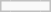<table class="wikitable"; style="border:1px; border-style:solid; border-color:silver;">
<tr>
<td style="border-style:none; vertical-align:top;"></td>
<td style="border-style:none; vertical-align:top;"></td>
<td style="border-style:none; vertical-align:top;"></td>
<td style="border-style:none; vertical-align:top;"></td>
<td style="border-style:none; vertical-align:top;"></td>
</tr>
</table>
